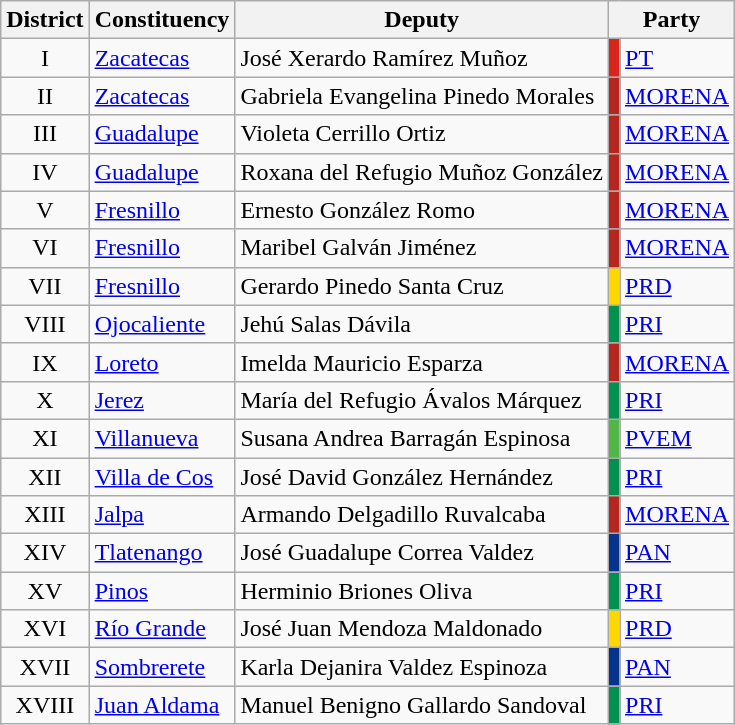<table class="wikitable">
<tr>
<th>District</th>
<th>Constituency</th>
<th>Deputy</th>
<th colspan="2">Party</th>
</tr>
<tr>
<td align=center>I</td>
<td><a href='#'>Zacatecas</a></td>
<td>José Xerardo Ramírez Muñoz</td>
<td bgcolor=#DA251D></td>
<td> <a href='#'>PT</a></td>
</tr>
<tr>
<td align=center>II</td>
<td><a href='#'>Zacatecas</a></td>
<td>Gabriela Evangelina Pinedo Morales</td>
<td bgcolor=#B5261E></td>
<td> <a href='#'>MORENA</a></td>
</tr>
<tr>
<td align=center>III</td>
<td><a href='#'>Guadalupe</a></td>
<td>Violeta Cerrillo Ortiz</td>
<td bgcolor=#B5261E></td>
<td> <a href='#'>MORENA</a></td>
</tr>
<tr>
<td align=center>IV</td>
<td><a href='#'>Guadalupe</a></td>
<td>Roxana del Refugio Muñoz González</td>
<td bgcolor=#B5261E></td>
<td> <a href='#'>MORENA</a></td>
</tr>
<tr>
<td align=center>V</td>
<td><a href='#'>Fresnillo</a></td>
<td>Ernesto González Romo</td>
<td bgcolor=#B5261E></td>
<td> <a href='#'>MORENA</a></td>
</tr>
<tr>
<td align=center>VI</td>
<td><a href='#'>Fresnillo</a></td>
<td>Maribel Galván Jiménez</td>
<td bgcolor=#B5261E></td>
<td> <a href='#'>MORENA</a></td>
</tr>
<tr>
<td align=center>VII</td>
<td><a href='#'>Fresnillo</a></td>
<td>Gerardo Pinedo Santa Cruz</td>
<td bgcolor=#FFD700></td>
<td> <a href='#'>PRD</a></td>
</tr>
<tr>
<td align=center>VIII</td>
<td><a href='#'>Ojocaliente</a></td>
<td>Jehú Salas Dávila</td>
<td bgcolor=#009150></td>
<td> <a href='#'>PRI</a></td>
</tr>
<tr>
<td align=center>IX</td>
<td><a href='#'>Loreto</a></td>
<td>Imelda Mauricio Esparza</td>
<td bgcolor=#B5261E></td>
<td> <a href='#'>MORENA</a></td>
</tr>
<tr>
<td align=center>X</td>
<td><a href='#'>Jerez</a></td>
<td>María del Refugio Ávalos Márquez</td>
<td bgcolor=#009150></td>
<td> <a href='#'>PRI</a></td>
</tr>
<tr>
<td align=center>XI</td>
<td><a href='#'>Villanueva</a></td>
<td>Susana Andrea Barragán Espinosa</td>
<td bgcolor=#50B747></td>
<td> <a href='#'>PVEM</a></td>
</tr>
<tr>
<td align=center>XII</td>
<td><a href='#'>Villa de Cos</a></td>
<td>José David González Hernández</td>
<td bgcolor=#009150></td>
<td> <a href='#'>PRI</a></td>
</tr>
<tr>
<td align=center>XIII</td>
<td><a href='#'>Jalpa</a></td>
<td>Armando Delgadillo Ruvalcaba</td>
<td bgcolor=#B5261E></td>
<td> <a href='#'>MORENA</a></td>
</tr>
<tr>
<td align=center>XIV</td>
<td><a href='#'>Tlatenango</a></td>
<td>José Guadalupe Correa Valdez</td>
<td bgcolor=#05338D></td>
<td> <a href='#'>PAN</a></td>
</tr>
<tr>
<td align=center>XV</td>
<td><a href='#'>Pinos</a></td>
<td>Herminio Briones Oliva</td>
<td bgcolor=#009150></td>
<td> <a href='#'>PRI</a></td>
</tr>
<tr>
<td align=center>XVI</td>
<td><a href='#'>Río Grande</a></td>
<td>José Juan Mendoza Maldonado</td>
<td bgcolor=#FFD700></td>
<td> <a href='#'>PRD</a></td>
</tr>
<tr>
<td align=center>XVII</td>
<td><a href='#'>Sombrerete</a></td>
<td>Karla Dejanira Valdez Espinoza</td>
<td bgcolor=#05338D></td>
<td> <a href='#'>PAN</a></td>
</tr>
<tr>
<td align=center>XVIII</td>
<td><a href='#'>Juan Aldama</a></td>
<td>Manuel Benigno Gallardo Sandoval</td>
<td bgcolor=#009150></td>
<td> <a href='#'>PRI</a></td>
</tr>
</table>
